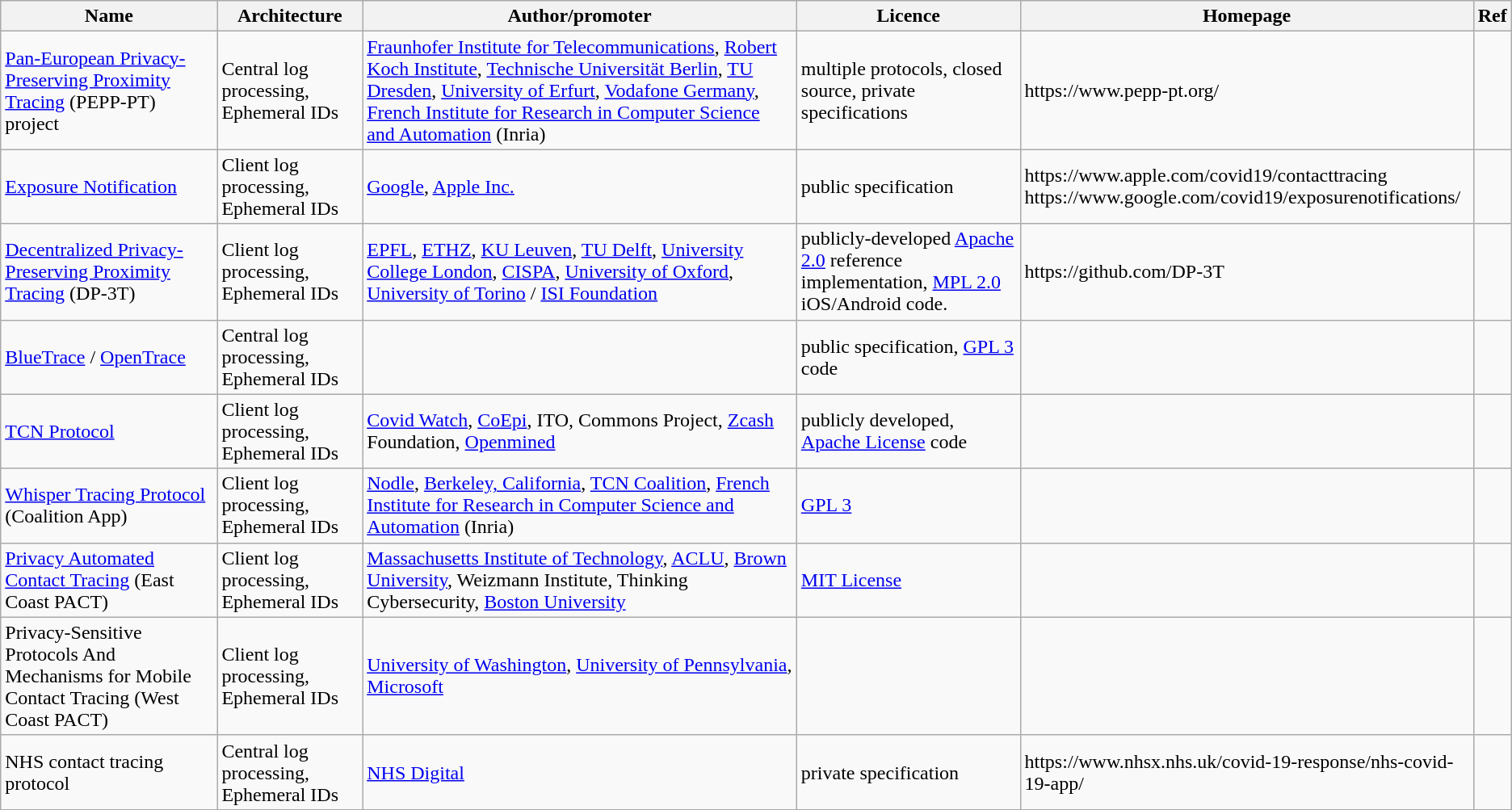<table class="wikitable sortable">
<tr>
<th>Name</th>
<th>Architecture</th>
<th>Author/promoter</th>
<th>Licence</th>
<th>Homepage</th>
<th>Ref</th>
</tr>
<tr>
<td><a href='#'>Pan-European Privacy-Preserving Proximity Tracing</a> (PEPP-PT) project</td>
<td>Central log processing, Ephemeral IDs</td>
<td><a href='#'>Fraunhofer Institute for Telecommunications</a>, <a href='#'>Robert Koch Institute</a>, <a href='#'>Technische Universität Berlin</a>, <a href='#'>TU Dresden</a>, <a href='#'>University of Erfurt</a>, <a href='#'>Vodafone Germany</a>, <a href='#'>French Institute for Research in Computer Science and Automation</a> (Inria)</td>
<td>multiple protocols, closed source, private specifications</td>
<td>https://www.pepp-pt.org/ </td>
<td></td>
</tr>
<tr>
<td><a href='#'>Exposure Notification</a></td>
<td>Client log processing, Ephemeral IDs</td>
<td><a href='#'>Google</a>, <a href='#'>Apple Inc.</a></td>
<td>public specification</td>
<td>https://www.apple.com/covid19/contacttracing<br>https://www.google.com/covid19/exposurenotifications/</td>
<td></td>
</tr>
<tr>
<td><a href='#'>Decentralized Privacy-Preserving Proximity Tracing</a> (DP-3T)</td>
<td>Client log processing,<br>Ephemeral IDs</td>
<td><a href='#'>EPFL</a>, <a href='#'>ETHZ</a>, <a href='#'>KU Leuven</a>, <a href='#'>TU Delft</a>, <a href='#'>University College London</a>, <a href='#'>CISPA</a>, <a href='#'>University of Oxford</a>, <a href='#'>University of Torino</a> / <a href='#'>ISI Foundation</a></td>
<td>publicly-developed <a href='#'>Apache 2.0</a> reference implementation, <a href='#'>MPL 2.0</a> iOS/Android code.</td>
<td>https://github.com/DP-3T</td>
<td></td>
</tr>
<tr>
<td><a href='#'>BlueTrace</a> / <a href='#'>OpenTrace</a></td>
<td>Central log processing,<br>Ephemeral IDs</td>
<td></td>
<td>public specification, <a href='#'>GPL 3</a> code</td>
<td></td>
<td></td>
</tr>
<tr>
<td><a href='#'>TCN Protocol</a></td>
<td>Client log processing,<br>Ephemeral IDs</td>
<td><a href='#'>Covid Watch</a>, <a href='#'>CoEpi</a>, ITO, Commons Project, <a href='#'>Zcash</a> Foundation, <a href='#'>Openmined</a></td>
<td>publicly developed, <a href='#'>Apache License</a> code</td>
<td></td>
<td></td>
</tr>
<tr>
<td><a href='#'>Whisper Tracing Protocol</a> (Coalition App)</td>
<td>Client log processing, Ephemeral IDs</td>
<td><a href='#'>Nodle</a>, <a href='#'>Berkeley, California</a>, <a href='#'>TCN Coalition</a>, <a href='#'>French Institute for Research in Computer Science and Automation</a> (Inria)</td>
<td><a href='#'>GPL 3</a></td>
<td></td>
<td></td>
</tr>
<tr>
<td><a href='#'>Privacy Automated Contact Tracing</a> (East Coast PACT)</td>
<td>Client log processing,<br>Ephemeral IDs</td>
<td><a href='#'>Massachusetts Institute of Technology</a>, <a href='#'>ACLU</a>, <a href='#'>Brown University</a>, Weizmann Institute, Thinking Cybersecurity, <a href='#'>Boston University</a></td>
<td><a href='#'>MIT License</a></td>
<td></td>
<td></td>
</tr>
<tr>
<td>Privacy-Sensitive Protocols And Mechanisms for Mobile Contact Tracing (West Coast PACT)</td>
<td>Client log processing, Ephemeral IDs</td>
<td><a href='#'>University of Washington</a>, <a href='#'>University of Pennsylvania</a>, <a href='#'>Microsoft</a></td>
<td></td>
<td></td>
<td></td>
</tr>
<tr>
<td>NHS contact tracing protocol</td>
<td>Central log processing, Ephemeral IDs</td>
<td><a href='#'>NHS Digital</a></td>
<td>private specification</td>
<td>https://www.nhsx.nhs.uk/covid-19-response/nhs-covid-19-app/</td>
<td></td>
</tr>
</table>
